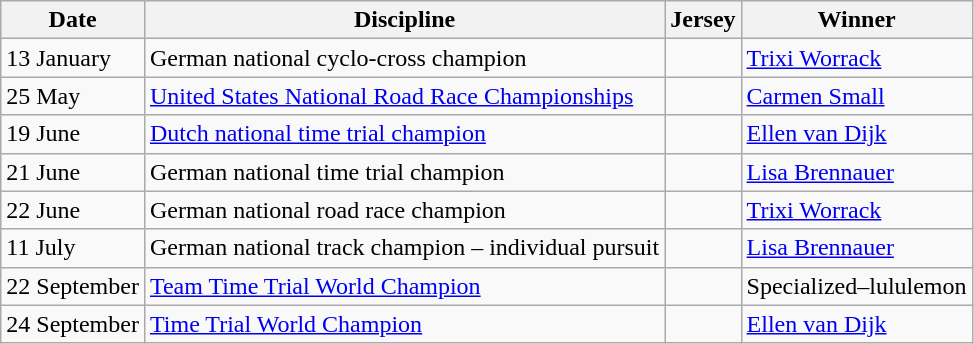<table class="wikitable">
<tr>
<th>Date</th>
<th>Discipline</th>
<th>Jersey</th>
<th>Winner</th>
</tr>
<tr>
<td>13 January</td>
<td>German national cyclo-cross champion</td>
<td></td>
<td><a href='#'>Trixi Worrack</a></td>
</tr>
<tr>
<td>25 May</td>
<td><a href='#'>United States National Road Race Championships</a></td>
<td></td>
<td><a href='#'>Carmen Small</a></td>
</tr>
<tr>
<td>19 June</td>
<td><a href='#'>Dutch national time trial champion</a></td>
<td></td>
<td><a href='#'>Ellen van Dijk</a></td>
</tr>
<tr>
<td>21 June</td>
<td>German national time trial champion</td>
<td></td>
<td><a href='#'>Lisa Brennauer</a></td>
</tr>
<tr>
<td>22 June</td>
<td>German national road race champion</td>
<td></td>
<td><a href='#'>Trixi Worrack</a></td>
</tr>
<tr>
<td>11 July</td>
<td>German national track champion – individual pursuit</td>
<td></td>
<td><a href='#'>Lisa Brennauer</a></td>
</tr>
<tr>
<td>22 September</td>
<td><a href='#'>Team Time Trial World Champion</a></td>
<td></td>
<td>Specialized–lululemon</td>
</tr>
<tr>
<td>24 September</td>
<td><a href='#'>Time Trial World Champion</a></td>
<td></td>
<td> <a href='#'>Ellen van Dijk</a></td>
</tr>
</table>
